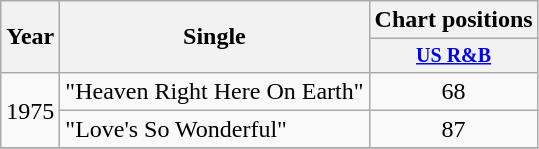<table class="wikitable" style="text-align:center;">
<tr>
<th rowspan="2">Year</th>
<th rowspan="2">Single</th>
<th>Chart positions</th>
</tr>
<tr style="font-size:smaller;">
<th><a href='#'>US R&B</a></th>
</tr>
<tr>
<td rowspan="2">1975</td>
<td align="left">"Heaven Right Here On Earth"</td>
<td>68</td>
</tr>
<tr>
<td align="left">"Love's So Wonderful"</td>
<td>87</td>
</tr>
<tr>
</tr>
</table>
